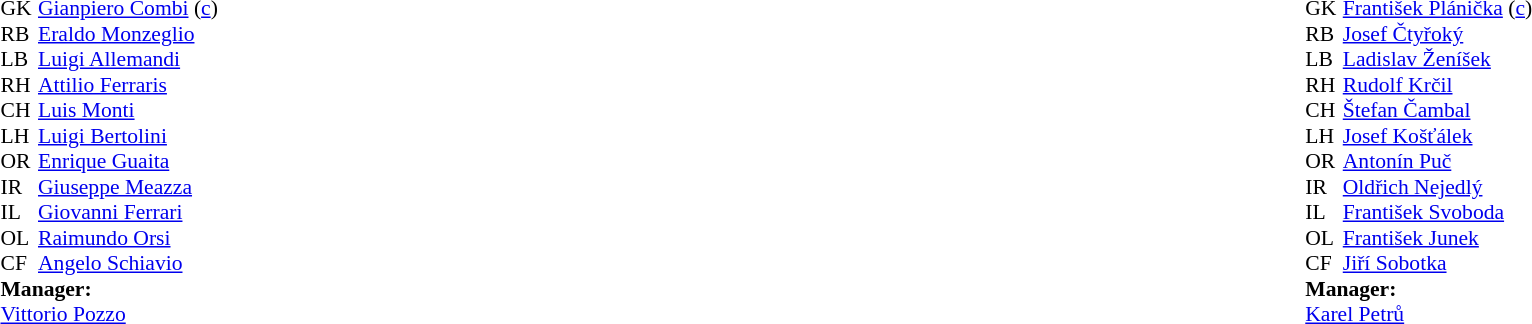<table width="100%">
<tr>
<td valign="top" width="50%"><br><table style="font-size: 90%" cellspacing="0" cellpadding="0">
<tr>
<th width="25"></th>
</tr>
<tr>
<td>GK</td>
<td><a href='#'>Gianpiero Combi</a> (<a href='#'>c</a>)</td>
</tr>
<tr>
<td>RB</td>
<td><a href='#'>Eraldo Monzeglio</a></td>
</tr>
<tr>
<td>LB</td>
<td><a href='#'>Luigi Allemandi</a></td>
</tr>
<tr>
<td>RH</td>
<td><a href='#'>Attilio Ferraris</a></td>
</tr>
<tr>
<td>CH</td>
<td><a href='#'>Luis Monti</a></td>
</tr>
<tr>
<td>LH</td>
<td><a href='#'>Luigi Bertolini</a></td>
</tr>
<tr>
<td>OR</td>
<td><a href='#'>Enrique Guaita</a></td>
</tr>
<tr>
<td>IR</td>
<td><a href='#'>Giuseppe Meazza</a></td>
</tr>
<tr>
<td>IL</td>
<td><a href='#'>Giovanni Ferrari</a></td>
</tr>
<tr>
<td>OL</td>
<td><a href='#'>Raimundo Orsi</a></td>
</tr>
<tr>
<td>CF</td>
<td><a href='#'>Angelo Schiavio</a></td>
</tr>
<tr>
<td colspan="4"><strong>Manager:</strong></td>
</tr>
<tr>
<td colspan="4"><a href='#'>Vittorio Pozzo</a></td>
</tr>
</table>
</td>
<td valign="top"></td>
<td valign="top" width="50%"><br><table style="font-size: 90%" cellspacing="0" cellpadding="0" align=center>
<tr>
<th width="25"></th>
</tr>
<tr>
<td>GK</td>
<td><a href='#'>František Plánička</a> (<a href='#'>c</a>)</td>
</tr>
<tr>
<td>RB</td>
<td><a href='#'>Josef Čtyřoký</a></td>
</tr>
<tr>
<td>LB</td>
<td><a href='#'>Ladislav Ženíšek</a></td>
</tr>
<tr>
<td>RH</td>
<td><a href='#'>Rudolf Krčil</a></td>
</tr>
<tr>
<td>CH</td>
<td><a href='#'>Štefan Čambal</a></td>
</tr>
<tr>
<td>LH</td>
<td><a href='#'>Josef Košťálek</a></td>
</tr>
<tr>
<td>OR</td>
<td><a href='#'>Antonín Puč</a></td>
</tr>
<tr>
<td>IR</td>
<td><a href='#'>Oldřich Nejedlý</a></td>
</tr>
<tr>
<td>IL</td>
<td><a href='#'>František Svoboda</a></td>
</tr>
<tr>
<td>OL</td>
<td><a href='#'>František Junek</a></td>
</tr>
<tr>
<td>CF</td>
<td><a href='#'>Jiří Sobotka</a></td>
</tr>
<tr>
<td colspan="4"><strong>Manager:</strong></td>
</tr>
<tr>
<td colspan="4"><a href='#'>Karel Petrů</a></td>
</tr>
</table>
</td>
</tr>
</table>
